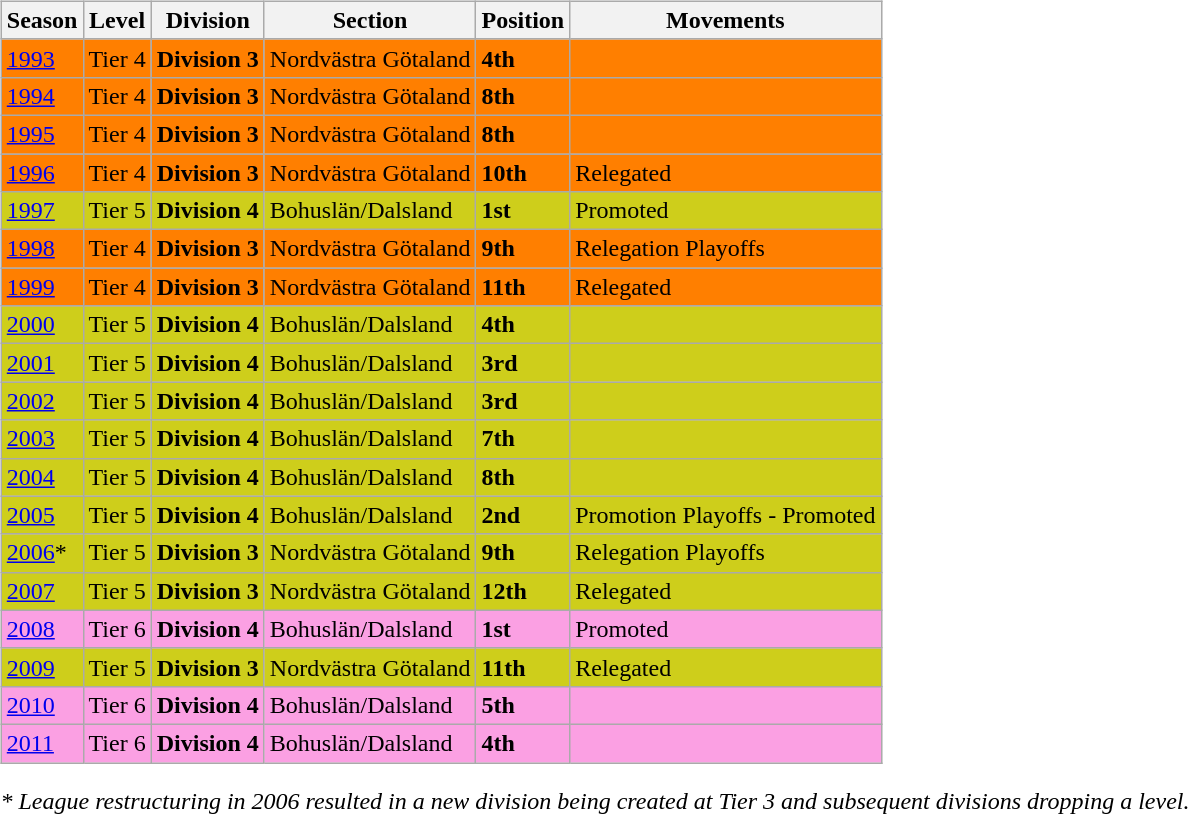<table>
<tr>
<td valign="top" width=0%><br><table class="wikitable">
<tr style="background:#f0f6fa;">
<th><strong>Season</strong></th>
<th><strong>Level</strong></th>
<th><strong>Division</strong></th>
<th><strong>Section</strong></th>
<th><strong>Position</strong></th>
<th><strong>Movements</strong></th>
</tr>
<tr>
<td style="background:#FF7F00;"><a href='#'>1993</a></td>
<td style="background:#FF7F00;">Tier 4</td>
<td style="background:#FF7F00;"><strong>Division 3</strong></td>
<td style="background:#FF7F00;">Nordvästra Götaland</td>
<td style="background:#FF7F00;"><strong>4th</strong></td>
<td style="background:#FF7F00;"></td>
</tr>
<tr>
<td style="background:#FF7F00;"><a href='#'>1994</a></td>
<td style="background:#FF7F00;">Tier 4</td>
<td style="background:#FF7F00;"><strong>Division 3</strong></td>
<td style="background:#FF7F00;">Nordvästra Götaland</td>
<td style="background:#FF7F00;"><strong>8th</strong></td>
<td style="background:#FF7F00;"></td>
</tr>
<tr>
<td style="background:#FF7F00;"><a href='#'>1995</a></td>
<td style="background:#FF7F00;">Tier 4</td>
<td style="background:#FF7F00;"><strong>Division 3</strong></td>
<td style="background:#FF7F00;">Nordvästra Götaland</td>
<td style="background:#FF7F00;"><strong>8th</strong></td>
<td style="background:#FF7F00;"></td>
</tr>
<tr>
<td style="background:#FF7F00;"><a href='#'>1996</a></td>
<td style="background:#FF7F00;">Tier 4</td>
<td style="background:#FF7F00;"><strong>Division 3</strong></td>
<td style="background:#FF7F00;">Nordvästra Götaland</td>
<td style="background:#FF7F00;"><strong>10th</strong></td>
<td style="background:#FF7F00;">Relegated</td>
</tr>
<tr>
<td style="background:#CECE1B;"><a href='#'>1997</a></td>
<td style="background:#CECE1B;">Tier 5</td>
<td style="background:#CECE1B;"><strong>Division 4</strong></td>
<td style="background:#CECE1B;">Bohuslän/Dalsland</td>
<td style="background:#CECE1B;"><strong>1st</strong></td>
<td style="background:#CECE1B;">Promoted</td>
</tr>
<tr>
<td style="background:#FF7F00;"><a href='#'>1998</a></td>
<td style="background:#FF7F00;">Tier 4</td>
<td style="background:#FF7F00;"><strong>Division 3</strong></td>
<td style="background:#FF7F00;">Nordvästra Götaland</td>
<td style="background:#FF7F00;"><strong>9th</strong></td>
<td style="background:#FF7F00;">Relegation Playoffs</td>
</tr>
<tr>
<td style="background:#FF7F00;"><a href='#'>1999</a></td>
<td style="background:#FF7F00;">Tier 4</td>
<td style="background:#FF7F00;"><strong>Division 3</strong></td>
<td style="background:#FF7F00;">Nordvästra Götaland</td>
<td style="background:#FF7F00;"><strong>11th</strong></td>
<td style="background:#FF7F00;">Relegated</td>
</tr>
<tr>
<td style="background:#CECE1B;"><a href='#'>2000</a></td>
<td style="background:#CECE1B;">Tier 5</td>
<td style="background:#CECE1B;"><strong>Division 4</strong></td>
<td style="background:#CECE1B;">Bohuslän/Dalsland</td>
<td style="background:#CECE1B;"><strong>4th</strong></td>
<td style="background:#CECE1B;"></td>
</tr>
<tr>
<td style="background:#CECE1B;"><a href='#'>2001</a></td>
<td style="background:#CECE1B;">Tier 5</td>
<td style="background:#CECE1B;"><strong>Division 4</strong></td>
<td style="background:#CECE1B;">Bohuslän/Dalsland</td>
<td style="background:#CECE1B;"><strong>3rd</strong></td>
<td style="background:#CECE1B;"></td>
</tr>
<tr>
<td style="background:#CECE1B;"><a href='#'>2002</a></td>
<td style="background:#CECE1B;">Tier 5</td>
<td style="background:#CECE1B;"><strong>Division 4</strong></td>
<td style="background:#CECE1B;">Bohuslän/Dalsland</td>
<td style="background:#CECE1B;"><strong>3rd</strong></td>
<td style="background:#CECE1B;"></td>
</tr>
<tr>
<td style="background:#CECE1B;"><a href='#'>2003</a></td>
<td style="background:#CECE1B;">Tier 5</td>
<td style="background:#CECE1B;"><strong>Division 4</strong></td>
<td style="background:#CECE1B;">Bohuslän/Dalsland</td>
<td style="background:#CECE1B;"><strong>7th</strong></td>
<td style="background:#CECE1B;"></td>
</tr>
<tr>
<td style="background:#CECE1B;"><a href='#'>2004</a></td>
<td style="background:#CECE1B;">Tier 5</td>
<td style="background:#CECE1B;"><strong>Division 4</strong></td>
<td style="background:#CECE1B;">Bohuslän/Dalsland</td>
<td style="background:#CECE1B;"><strong>8th</strong></td>
<td style="background:#CECE1B;"></td>
</tr>
<tr>
<td style="background:#CECE1B;"><a href='#'>2005</a></td>
<td style="background:#CECE1B;">Tier 5</td>
<td style="background:#CECE1B;"><strong>Division 4</strong></td>
<td style="background:#CECE1B;">Bohuslän/Dalsland</td>
<td style="background:#CECE1B;"><strong>2nd</strong></td>
<td style="background:#CECE1B;">Promotion Playoffs - Promoted</td>
</tr>
<tr>
<td style="background:#CECE1B;"><a href='#'>2006</a>*</td>
<td style="background:#CECE1B;">Tier 5</td>
<td style="background:#CECE1B;"><strong>Division 3</strong></td>
<td style="background:#CECE1B;">Nordvästra Götaland</td>
<td style="background:#CECE1B;"><strong>9th</strong></td>
<td style="background:#CECE1B;">Relegation Playoffs</td>
</tr>
<tr>
<td style="background:#CECE1B;"><a href='#'>2007</a></td>
<td style="background:#CECE1B;">Tier 5</td>
<td style="background:#CECE1B;"><strong>Division 3</strong></td>
<td style="background:#CECE1B;">Nordvästra Götaland</td>
<td style="background:#CECE1B;"><strong>12th</strong></td>
<td style="background:#CECE1B;">Relegated</td>
</tr>
<tr>
<td style="background:#FBA0E3;"><a href='#'>2008</a></td>
<td style="background:#FBA0E3;">Tier 6</td>
<td style="background:#FBA0E3;"><strong>Division 4</strong></td>
<td style="background:#FBA0E3;">Bohuslän/Dalsland</td>
<td style="background:#FBA0E3;"><strong>1st</strong></td>
<td style="background:#FBA0E3;">Promoted</td>
</tr>
<tr>
<td style="background:#CECE1B;"><a href='#'>2009</a></td>
<td style="background:#CECE1B;">Tier 5</td>
<td style="background:#CECE1B;"><strong>Division 3</strong></td>
<td style="background:#CECE1B;">Nordvästra Götaland</td>
<td style="background:#CECE1B;"><strong>11th</strong></td>
<td style="background:#CECE1B;">Relegated</td>
</tr>
<tr>
<td style="background:#FBA0E3;"><a href='#'>2010</a></td>
<td style="background:#FBA0E3;">Tier 6</td>
<td style="background:#FBA0E3;"><strong>Division 4</strong></td>
<td style="background:#FBA0E3;">Bohuslän/Dalsland</td>
<td style="background:#FBA0E3;"><strong>5th</strong></td>
<td style="background:#FBA0E3;"></td>
</tr>
<tr>
<td style="background:#FBA0E3;"><a href='#'>2011</a></td>
<td style="background:#FBA0E3;">Tier 6</td>
<td style="background:#FBA0E3;"><strong>Division 4</strong></td>
<td style="background:#FBA0E3;">Bohuslän/Dalsland</td>
<td style="background:#FBA0E3;"><strong>4th</strong></td>
<td style="background:#FBA0E3;"></td>
</tr>
</table>
<em>* League restructuring in 2006 resulted in a new division being created at Tier 3 and subsequent divisions dropping a level.</em> 


</td>
</tr>
</table>
